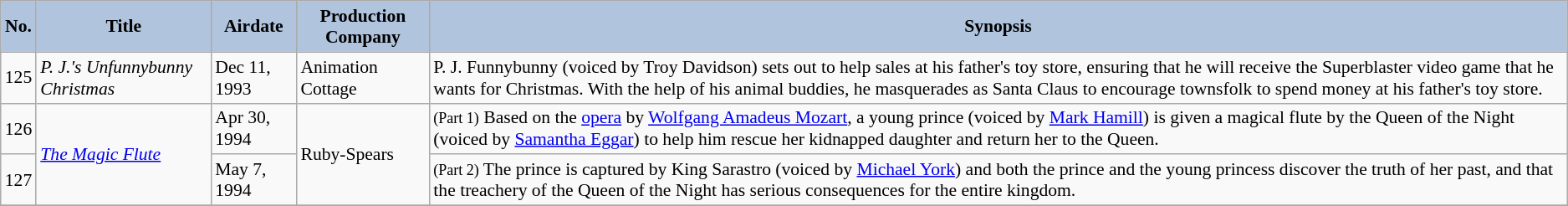<table class="wikitable" style="font-size:90%;">
<tr>
<th style="background:#B0C4DE;">No.</th>
<th style="background:#B0C4DE;">Title</th>
<th style="background:#B0C4DE;">Airdate</th>
<th style="background:#B0C4DE;">Production Company</th>
<th style="background:#B0C4DE;">Synopsis</th>
</tr>
<tr>
<td align="center">125</td>
<td><em>P. J.'s Unfunnybunny Christmas</em></td>
<td>Dec 11, 1993</td>
<td>Animation Cottage</td>
<td>P. J. Funnybunny (voiced by Troy Davidson) sets out to help sales at his father's toy store, ensuring that he will receive the Superblaster video game that he wants for Christmas. With the help of his animal buddies, he masquerades as Santa Claus to encourage townsfolk to spend money at his father's toy store.</td>
</tr>
<tr>
<td align="center">126</td>
<td rowspan="2"><em><a href='#'>The Magic Flute</a></em></td>
<td>Apr 30, 1994</td>
<td rowspan=2>Ruby-Spears</td>
<td><small>(Part 1)</small> Based on the <a href='#'>opera</a> by <a href='#'>Wolfgang Amadeus Mozart</a>, a young prince (voiced by <a href='#'>Mark Hamill</a>) is given a magical flute by the Queen of the Night (voiced by <a href='#'>Samantha Eggar</a>) to help him rescue her kidnapped daughter and return her to the Queen.</td>
</tr>
<tr>
<td align="center">127</td>
<td>May 7, 1994</td>
<td><small>(Part 2)</small> The prince is captured by King Sarastro (voiced by <a href='#'>Michael York</a>) and both the prince and the young princess discover the truth of her past, and that the treachery of the Queen of the Night has serious consequences for the entire kingdom.</td>
</tr>
<tr>
</tr>
</table>
